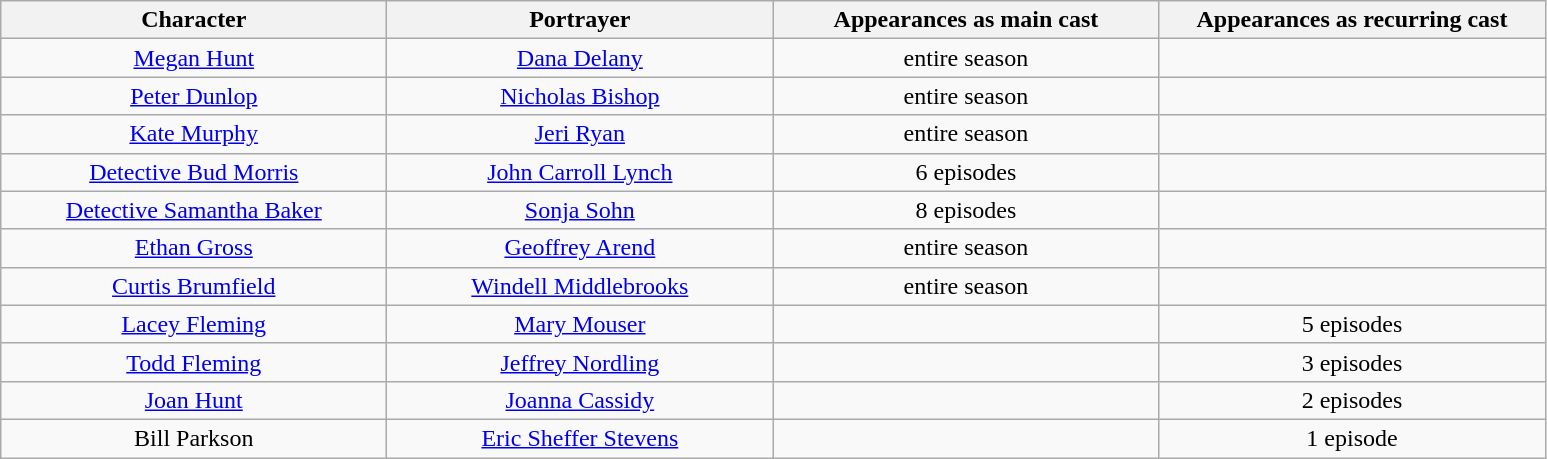<table class="wikitable" style="text-align:center;">
<tr>
<th width="250">Character</th>
<th width="250">Portrayer</th>
<th width="250">Appearances as main cast</th>
<th width="250">Appearances as recurring cast</th>
</tr>
<tr>
<td><a href='#'>Megan Hunt</a></td>
<td><a href='#'>Dana Delany</a></td>
<td>entire season</td>
<td></td>
</tr>
<tr>
<td><a href='#'>Peter Dunlop</a></td>
<td><a href='#'>Nicholas Bishop</a></td>
<td>entire season</td>
<td></td>
</tr>
<tr>
<td><a href='#'>Kate Murphy</a></td>
<td><a href='#'>Jeri Ryan</a></td>
<td>entire season</td>
<td></td>
</tr>
<tr>
<td><a href='#'>Detective Bud Morris</a></td>
<td><a href='#'>John Carroll Lynch</a></td>
<td>6 episodes</td>
<td></td>
</tr>
<tr>
<td><a href='#'>Detective Samantha Baker</a></td>
<td><a href='#'>Sonja Sohn</a></td>
<td>8 episodes</td>
<td></td>
</tr>
<tr>
<td><a href='#'>Ethan Gross</a></td>
<td><a href='#'>Geoffrey Arend</a></td>
<td>entire season</td>
<td></td>
</tr>
<tr>
<td><a href='#'>Curtis Brumfield</a></td>
<td><a href='#'>Windell Middlebrooks</a></td>
<td>entire season</td>
<td></td>
</tr>
<tr>
<td><a href='#'>Lacey Fleming</a></td>
<td><a href='#'>Mary Mouser</a></td>
<td></td>
<td>5 episodes</td>
</tr>
<tr>
<td><a href='#'>Todd Fleming</a></td>
<td><a href='#'>Jeffrey Nordling</a></td>
<td></td>
<td>3 episodes</td>
</tr>
<tr>
<td><a href='#'>Joan Hunt</a></td>
<td><a href='#'>Joanna Cassidy</a></td>
<td></td>
<td>2 episodes</td>
</tr>
<tr>
<td>Bill Parkson</td>
<td><a href='#'>Eric Sheffer Stevens</a></td>
<td></td>
<td>1 episode</td>
</tr>
</table>
